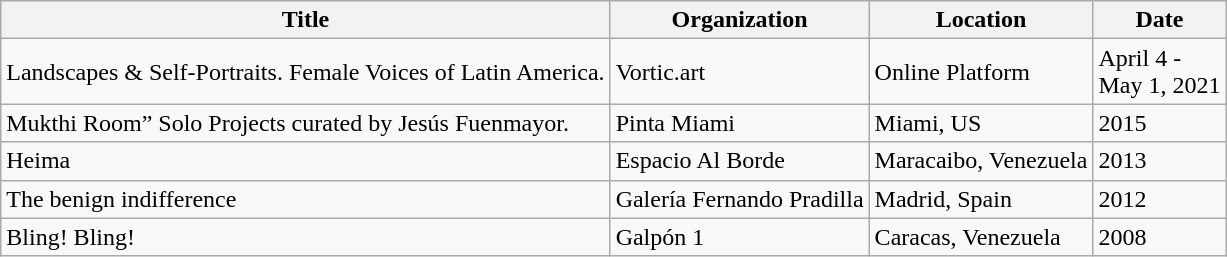<table class="wikitable">
<tr>
<th>Title</th>
<th>Organization</th>
<th>Location</th>
<th>Date</th>
</tr>
<tr>
<td>Landscapes & Self-Portraits. Female Voices of Latin America.</td>
<td>Vortic.art</td>
<td>Online Platform</td>
<td>April 4 -<br>May 1, 2021</td>
</tr>
<tr>
<td>Mukthi Room” Solo Projects curated by Jesús Fuenmayor.</td>
<td>Pinta Miami</td>
<td>Miami, US</td>
<td>2015</td>
</tr>
<tr>
<td>Heima</td>
<td>Espacio Al Borde</td>
<td>Maracaibo, Venezuela</td>
<td>2013</td>
</tr>
<tr>
<td>The benign indifference</td>
<td>Galería Fernando Pradilla</td>
<td>Madrid, Spain</td>
<td>2012</td>
</tr>
<tr>
<td>Bling! Bling!</td>
<td>Galpón 1</td>
<td>Caracas, Venezuela</td>
<td>2008</td>
</tr>
</table>
